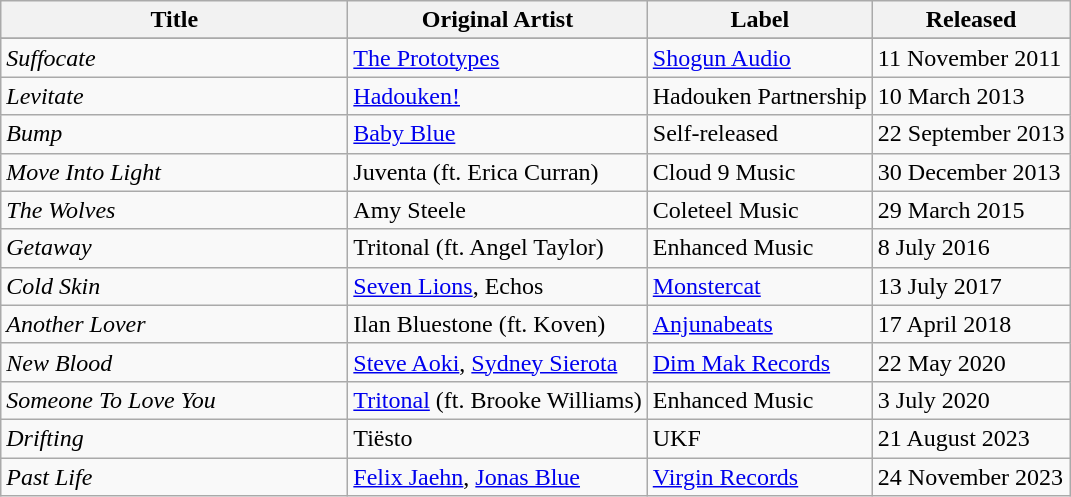<table class="wikitable" style="text-align:centre;">
<tr>
<th scope="col" style="width:14em" style="height:5em">Title</th>
<th>Original Artist</th>
<th scope="col">Label</th>
<th scope="col">Released</th>
</tr>
<tr>
</tr>
<tr>
<td><em>Suffocate</em></td>
<td><a href='#'>The Prototypes</a></td>
<td><a href='#'>Shogun Audio</a></td>
<td>11 November 2011</td>
</tr>
<tr>
<td><em>Levitate</em></td>
<td><a href='#'>Hadouken!</a></td>
<td>Hadouken Partnership</td>
<td>10 March 2013</td>
</tr>
<tr>
<td><em>Bump</em> </td>
<td><a href='#'>Baby Blue</a></td>
<td>Self-released</td>
<td>22 September 2013</td>
</tr>
<tr>
<td><em>Move Into Light</em></td>
<td>Juventa (ft. Erica Curran)</td>
<td>Cloud 9 Music</td>
<td>30 December 2013</td>
</tr>
<tr>
<td><em>The Wolves</em></td>
<td>Amy Steele</td>
<td>Coleteel Music</td>
<td>29 March 2015</td>
</tr>
<tr>
<td><em>Getaway</em></td>
<td>Tritonal (ft. Angel Taylor)</td>
<td>Enhanced Music</td>
<td>8 July 2016</td>
</tr>
<tr>
<td><em>Cold Skin</em></td>
<td><a href='#'>Seven Lions</a>, Echos</td>
<td><a href='#'>Monstercat</a></td>
<td>13 July 2017</td>
</tr>
<tr>
<td><em>Another Lover</em></td>
<td>Ilan Bluestone (ft. Koven)</td>
<td><a href='#'>Anjunabeats</a></td>
<td>17 April 2018</td>
</tr>
<tr>
<td><em>New Blood</em></td>
<td><a href='#'>Steve Aoki</a>, <a href='#'>Sydney Sierota</a></td>
<td><a href='#'>Dim Mak Records</a></td>
<td>22 May 2020</td>
</tr>
<tr>
<td><em>Someone To Love You</em></td>
<td><a href='#'>Tritonal</a> (ft. Brooke Williams)</td>
<td>Enhanced Music</td>
<td>3 July 2020</td>
</tr>
<tr>
<td><em>Drifting</em></td>
<td>Tiësto</td>
<td>UKF</td>
<td>21 August 2023</td>
</tr>
<tr>
<td><em>Past Life</em></td>
<td><a href='#'>Felix Jaehn</a>, <a href='#'>Jonas Blue</a></td>
<td><a href='#'>Virgin Records</a></td>
<td>24 November 2023</td>
</tr>
</table>
